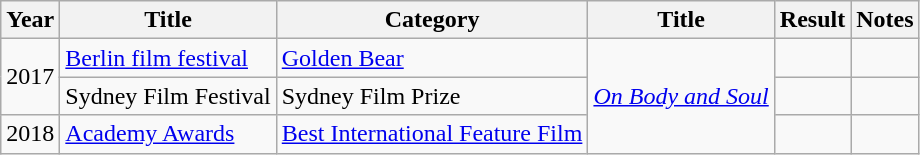<table class="wikitable">
<tr>
<th>Year</th>
<th>Title</th>
<th>Category</th>
<th>Title</th>
<th>Result</th>
<th>Notes</th>
</tr>
<tr>
<td rowspan="2">2017</td>
<td><a href='#'>Berlin film festival</a></td>
<td><a href='#'>Golden Bear</a></td>
<td rowspan="3"><em><a href='#'>On Body and Soul</a></em></td>
<td></td>
<td></td>
</tr>
<tr>
<td>Sydney Film Festival</td>
<td>Sydney Film Prize</td>
<td></td>
<td></td>
</tr>
<tr>
<td>2018</td>
<td><a href='#'>Academy Awards</a></td>
<td><a href='#'>Best International Feature Film</a></td>
<td></td>
<td></td>
</tr>
</table>
